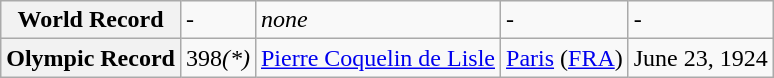<table class="wikitable">
<tr>
<th>World Record</th>
<td>-</td>
<td><em>none</em></td>
<td>-</td>
<td>-</td>
</tr>
<tr>
<th>Olympic Record</th>
<td>398<em>(*)</em></td>
<td> <a href='#'>Pierre Coquelin de Lisle</a></td>
<td><a href='#'>Paris</a> (<a href='#'>FRA</a>)</td>
<td>June 23, 1924</td>
</tr>
</table>
